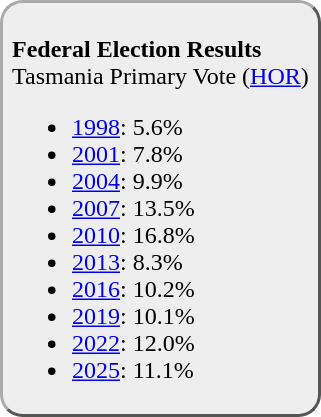<table Style="float:left;padding:1px 3px;margin:0 8px 5px 0;Background:#eee;Border:2px outset #AAA; border-radius:15px">
<tr>
<td><br><strong>Federal Election Results</strong><br>
<div>Tasmania Primary Vote (<a href='#'>HOR</a>)<br><ul><li><a href='#'>1998</a>:  5.6%</li><li><a href='#'>2001</a>:  7.8%</li><li><a href='#'>2004</a>:  9.9%</li><li><a href='#'>2007</a>: 13.5%</li><li><a href='#'>2010</a>: 16.8%</li><li><a href='#'>2013</a>:  8.3%</li><li><a href='#'>2016</a>: 10.2%</li><li><a href='#'>2019</a>: 10.1%</li><li><a href='#'>2022</a>: 12.0%</li><li><a href='#'>2025</a>: 11.1%</li></ul></div></td>
</tr>
</table>
